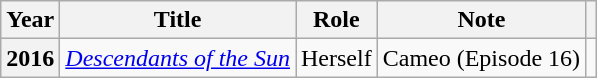<table class="wikitable plainrowheaders nowrap">
<tr>
<th scope="col">Year</th>
<th scope="col">Title</th>
<th scope="col">Role</th>
<th scope="col">Note</th>
<th scope="col"></th>
</tr>
<tr>
<th scope="row">2016</th>
<td><em><a href='#'>Descendants of the Sun</a></em></td>
<td>Herself</td>
<td>Cameo (Episode 16)</td>
<td style="text-align:center"></td>
</tr>
</table>
